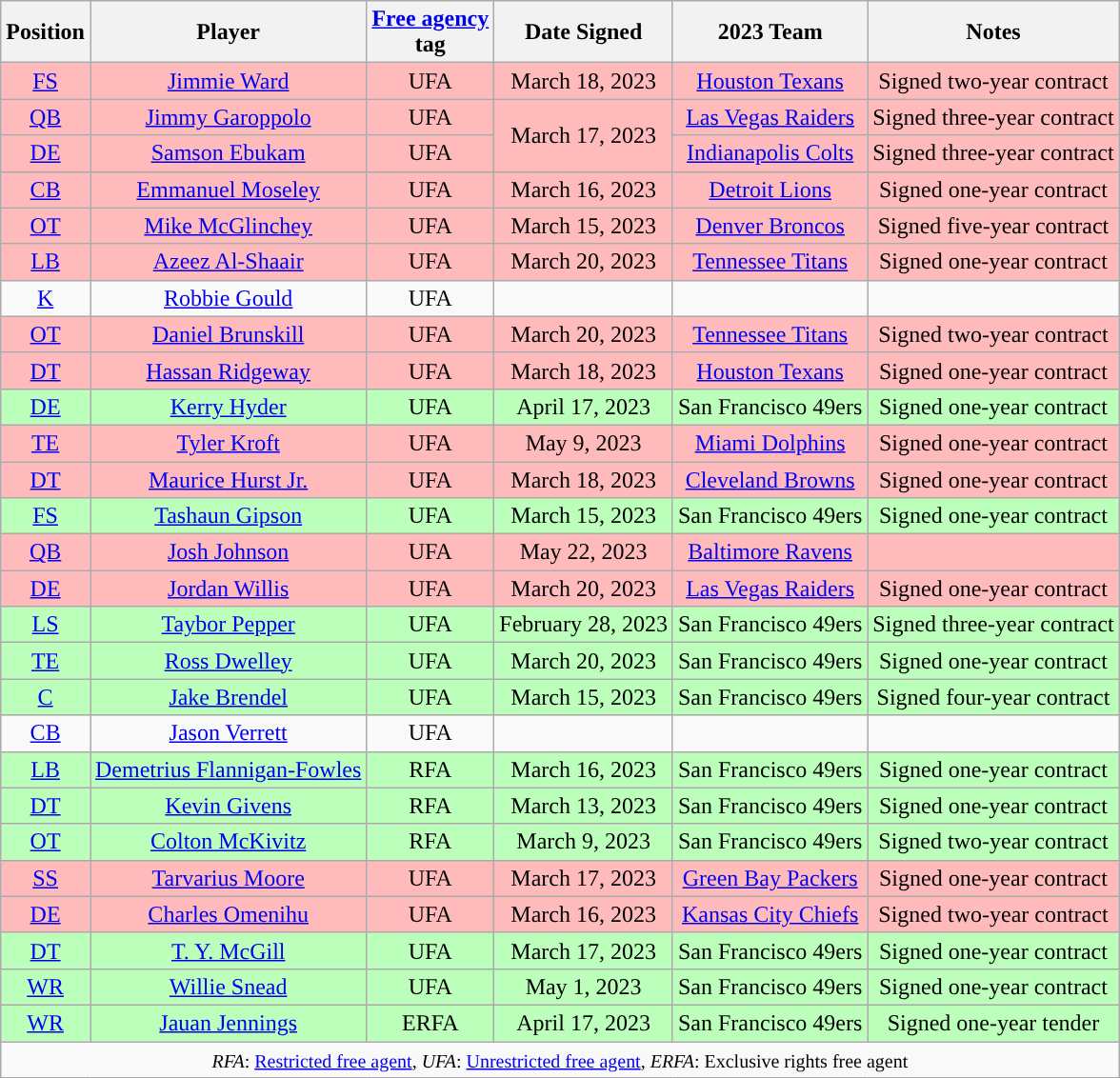<table class="sortable wikitable" style="text-align:center">
<tr>
<th>Position</th>
<th>Player</th>
<th><a href='#'><span>Free agency</span></a><br>tag</th>
<th>Date Signed</th>
<th>2023 Team</th>
<th>Notes</th>
</tr>
<tr style="background: #fbb">
<td><a href='#'>FS</a></td>
<td><a href='#'>Jimmie Ward</a></td>
<td>UFA</td>
<td>March 18, 2023</td>
<td><a href='#'>Houston Texans</a></td>
<td>Signed two-year contract</td>
</tr>
<tr style="background: #fbb">
<td><a href='#'>QB</a></td>
<td><a href='#'>Jimmy Garoppolo</a></td>
<td>UFA</td>
<td rowspan="2">March 17, 2023</td>
<td><a href='#'>Las Vegas Raiders</a></td>
<td>Signed three-year contract</td>
</tr>
<tr style="background: #fbb">
<td><a href='#'>DE</a></td>
<td><a href='#'>Samson Ebukam</a></td>
<td>UFA</td>
<td><a href='#'>Indianapolis Colts</a></td>
<td>Signed three-year contract</td>
</tr>
<tr style="background: #fbb">
<td><a href='#'>CB</a></td>
<td><a href='#'>Emmanuel Moseley</a></td>
<td>UFA</td>
<td>March 16, 2023</td>
<td><a href='#'>Detroit Lions</a></td>
<td>Signed one-year contract</td>
</tr>
<tr style="background: #fbb">
<td><a href='#'>OT</a></td>
<td><a href='#'>Mike McGlinchey</a></td>
<td>UFA</td>
<td>March 15, 2023</td>
<td><a href='#'>Denver Broncos</a></td>
<td>Signed five-year contract</td>
</tr>
<tr style="background: #fbb">
<td><a href='#'>LB</a></td>
<td><a href='#'>Azeez Al-Shaair</a></td>
<td>UFA</td>
<td>March 20, 2023</td>
<td><a href='#'>Tennessee Titans</a></td>
<td>Signed one-year contract</td>
</tr>
<tr style="background:">
<td><a href='#'>K</a></td>
<td><a href='#'>Robbie Gould</a></td>
<td>UFA</td>
<td></td>
<td></td>
<td></td>
</tr>
<tr style="background: #fbb">
<td><a href='#'>OT</a></td>
<td><a href='#'>Daniel Brunskill</a></td>
<td>UFA</td>
<td>March 20, 2023</td>
<td><a href='#'>Tennessee Titans</a></td>
<td>Signed two-year contract</td>
</tr>
<tr style="background: #fbb">
<td><a href='#'>DT</a></td>
<td><a href='#'>Hassan Ridgeway</a></td>
<td>UFA</td>
<td>March 18, 2023</td>
<td><a href='#'>Houston Texans</a></td>
<td>Signed one-year contract</td>
</tr>
<tr style="background: #bfb">
<td><a href='#'>DE</a></td>
<td><a href='#'>Kerry Hyder</a></td>
<td>UFA</td>
<td>April 17, 2023</td>
<td>San Francisco 49ers</td>
<td>Signed one-year contract</td>
</tr>
<tr style="background: #fbb">
<td><a href='#'>TE</a></td>
<td><a href='#'>Tyler Kroft</a></td>
<td>UFA</td>
<td>May 9, 2023</td>
<td><a href='#'>Miami Dolphins</a></td>
<td>Signed one-year contract</td>
</tr>
<tr style="background: #fbb">
<td><a href='#'>DT</a></td>
<td><a href='#'>Maurice Hurst Jr.</a></td>
<td>UFA</td>
<td>March 18, 2023</td>
<td><a href='#'>Cleveland Browns</a></td>
<td>Signed one-year contract</td>
</tr>
<tr style="background: #bfb">
<td><a href='#'>FS</a></td>
<td><a href='#'>Tashaun Gipson</a></td>
<td>UFA</td>
<td>March 15, 2023</td>
<td>San Francisco 49ers</td>
<td>Signed one-year contract</td>
</tr>
<tr style="background: #fbb">
<td><a href='#'>QB</a></td>
<td><a href='#'>Josh Johnson</a></td>
<td>UFA</td>
<td>May 22, 2023</td>
<td><a href='#'>Baltimore Ravens</a></td>
<td></td>
</tr>
<tr style="background: #fbb">
<td><a href='#'>DE</a></td>
<td><a href='#'>Jordan Willis</a></td>
<td>UFA</td>
<td>March 20, 2023</td>
<td><a href='#'>Las Vegas Raiders</a></td>
<td>Signed one-year contract</td>
</tr>
<tr style="background: #bfb">
<td><a href='#'>LS</a></td>
<td><a href='#'>Taybor Pepper</a></td>
<td>UFA</td>
<td>February 28, 2023</td>
<td>San Francisco 49ers</td>
<td>Signed three-year contract</td>
</tr>
<tr style="background: #bfb">
<td><a href='#'>TE</a></td>
<td><a href='#'>Ross Dwelley</a></td>
<td>UFA</td>
<td>March 20, 2023</td>
<td>San Francisco 49ers</td>
<td>Signed one-year contract</td>
</tr>
<tr style="background: #bfb">
<td><a href='#'>C</a></td>
<td><a href='#'>Jake Brendel</a></td>
<td>UFA</td>
<td>March 15, 2023</td>
<td>San Francisco 49ers</td>
<td>Signed four-year contract</td>
</tr>
<tr style="background:">
<td><a href='#'>CB</a></td>
<td><a href='#'>Jason Verrett</a></td>
<td>UFA</td>
<td></td>
<td></td>
<td></td>
</tr>
<tr style="background: #bfb">
<td><a href='#'>LB</a></td>
<td><a href='#'>Demetrius Flannigan-Fowles</a></td>
<td>RFA</td>
<td>March 16, 2023</td>
<td>San Francisco 49ers</td>
<td>Signed one-year contract</td>
</tr>
<tr style="background: #bfb">
<td><a href='#'>DT</a></td>
<td><a href='#'>Kevin Givens</a></td>
<td>RFA</td>
<td>March 13, 2023</td>
<td>San Francisco 49ers</td>
<td>Signed one-year contract</td>
</tr>
<tr style="background: #bfb">
<td><a href='#'>OT</a></td>
<td><a href='#'>Colton McKivitz</a></td>
<td>RFA</td>
<td>March 9, 2023</td>
<td>San Francisco 49ers</td>
<td>Signed two-year contract</td>
</tr>
<tr style="background: #fbb">
<td><a href='#'>SS</a></td>
<td><a href='#'>Tarvarius Moore</a></td>
<td>UFA</td>
<td>March 17, 2023</td>
<td><a href='#'>Green Bay Packers</a></td>
<td>Signed one-year contract</td>
</tr>
<tr style="background: #fbb">
<td><a href='#'>DE</a></td>
<td><a href='#'>Charles Omenihu</a></td>
<td>UFA</td>
<td>March 16, 2023</td>
<td><a href='#'>Kansas City Chiefs</a></td>
<td>Signed two-year contract</td>
</tr>
<tr style="background: #bfb">
<td><a href='#'>DT</a></td>
<td><a href='#'>T. Y. McGill</a></td>
<td>UFA</td>
<td>March 17, 2023</td>
<td>San Francisco 49ers</td>
<td>Signed one-year contract</td>
</tr>
<tr style="background: #bfb">
<td><a href='#'>WR</a></td>
<td><a href='#'>Willie Snead</a></td>
<td>UFA</td>
<td>May 1, 2023</td>
<td>San Francisco 49ers</td>
<td>Signed one-year contract</td>
</tr>
<tr style="background: #bfb">
<td><a href='#'>WR</a></td>
<td><a href='#'>Jauan Jennings</a></td>
<td>ERFA</td>
<td>April 17, 2023</td>
<td>San Francisco 49ers</td>
<td>Signed one-year tender</td>
</tr>
<tr>
<td colspan="6"><small><em>RFA</em>: <a href='#'>Restricted free agent</a>, <em>UFA</em>: <a href='#'>Unrestricted free agent</a>, <em>ERFA</em>: Exclusive rights free agent</small><br></td>
</tr>
</table>
